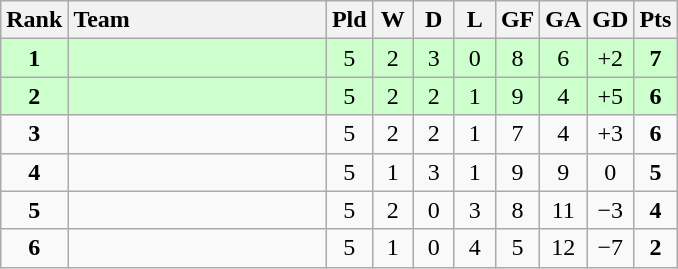<table class="wikitable" style="text-align:center">
<tr>
<th width=30>Rank</th>
<th width=165 style="text-align:left">Team</th>
<th width=20>Pld</th>
<th width=20>W</th>
<th width=20>D</th>
<th width=20>L</th>
<th width=20>GF</th>
<th width=20>GA</th>
<th width=20>GD</th>
<th width=20>Pts</th>
</tr>
<tr bgcolor="#ccffcc">
<td><strong>1</strong></td>
<td align="left"></td>
<td>5</td>
<td>2</td>
<td>3</td>
<td>0</td>
<td>8</td>
<td>6</td>
<td>+2</td>
<td><strong>7</strong></td>
</tr>
<tr bgcolor="#ccffcc">
<td><strong>2</strong></td>
<td align="left"></td>
<td>5</td>
<td>2</td>
<td>2</td>
<td>1</td>
<td>9</td>
<td>4</td>
<td>+5</td>
<td><strong>6</strong></td>
</tr>
<tr>
<td><strong>3</strong></td>
<td align="left"></td>
<td>5</td>
<td>2</td>
<td>2</td>
<td>1</td>
<td>7</td>
<td>4</td>
<td>+3</td>
<td><strong>6</strong></td>
</tr>
<tr>
<td><strong>4</strong></td>
<td align="left"></td>
<td>5</td>
<td>1</td>
<td>3</td>
<td>1</td>
<td>9</td>
<td>9</td>
<td>0</td>
<td><strong>5</strong></td>
</tr>
<tr>
<td><strong>5</strong></td>
<td align="left"></td>
<td>5</td>
<td>2</td>
<td>0</td>
<td>3</td>
<td>8</td>
<td>11</td>
<td>−3</td>
<td><strong>4</strong></td>
</tr>
<tr>
<td><strong>6</strong></td>
<td align="left"></td>
<td>5</td>
<td>1</td>
<td>0</td>
<td>4</td>
<td>5</td>
<td>12</td>
<td>−7</td>
<td><strong>2</strong></td>
</tr>
</table>
